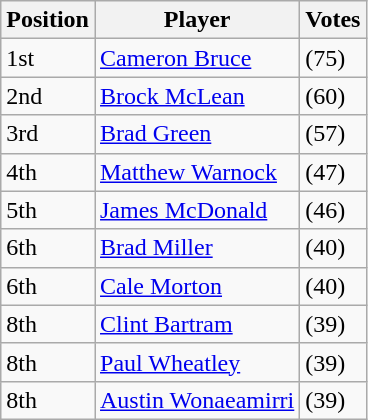<table class="wikitable">
<tr>
<th>Position</th>
<th>Player</th>
<th>Votes</th>
</tr>
<tr>
<td>1st</td>
<td><a href='#'>Cameron Bruce</a></td>
<td>(75)</td>
</tr>
<tr>
<td>2nd</td>
<td><a href='#'>Brock McLean</a></td>
<td>(60)</td>
</tr>
<tr>
<td>3rd</td>
<td><a href='#'>Brad Green</a></td>
<td>(57)</td>
</tr>
<tr>
<td>4th</td>
<td><a href='#'>Matthew Warnock</a></td>
<td>(47)</td>
</tr>
<tr>
<td>5th</td>
<td><a href='#'>James McDonald</a></td>
<td>(46)</td>
</tr>
<tr>
<td>6th</td>
<td><a href='#'>Brad Miller</a></td>
<td>(40)</td>
</tr>
<tr>
<td>6th</td>
<td><a href='#'>Cale Morton</a></td>
<td>(40)</td>
</tr>
<tr>
<td>8th</td>
<td><a href='#'>Clint Bartram</a></td>
<td>(39)</td>
</tr>
<tr>
<td>8th</td>
<td><a href='#'>Paul Wheatley</a></td>
<td>(39)</td>
</tr>
<tr>
<td>8th</td>
<td><a href='#'>Austin Wonaeamirri</a></td>
<td>(39)</td>
</tr>
</table>
